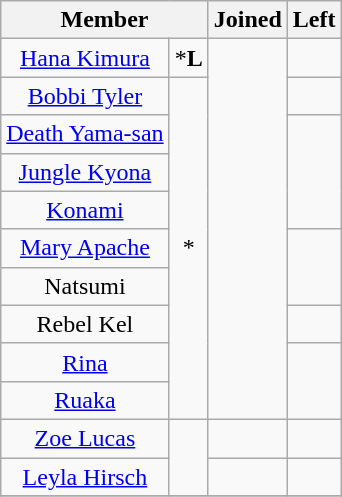<table class="wikitable sortable" style="text-align:center;">
<tr>
<th colspan="2">Member</th>
<th>Joined</th>
<th>Left</th>
</tr>
<tr>
<td><a href='#'>Hana Kimura</a></td>
<td>*<strong>L</strong></td>
<td rowspan=10></td>
<td></td>
</tr>
<tr>
<td><a href='#'>Bobbi Tyler</a></td>
<td rowspan=9>*</td>
<td></td>
</tr>
<tr>
<td><a href='#'>Death Yama-san</a></td>
<td rowspan=3></td>
</tr>
<tr>
<td><a href='#'>Jungle Kyona</a></td>
</tr>
<tr>
<td><a href='#'>Konami</a></td>
</tr>
<tr>
<td><a href='#'>Mary Apache</a></td>
<td rowspan=2></td>
</tr>
<tr>
<td>Natsumi</td>
</tr>
<tr>
<td>Rebel Kel</td>
<td></td>
</tr>
<tr>
<td><a href='#'>Rina</a></td>
<td rowspan=2></td>
</tr>
<tr>
<td><a href='#'>Ruaka</a></td>
</tr>
<tr>
<td><a href='#'>Zoe Lucas</a></td>
<td rowspan=2></td>
<td></td>
<td></td>
</tr>
<tr>
<td><a href='#'>Leyla Hirsch</a></td>
<td></td>
<td></td>
</tr>
<tr>
</tr>
</table>
